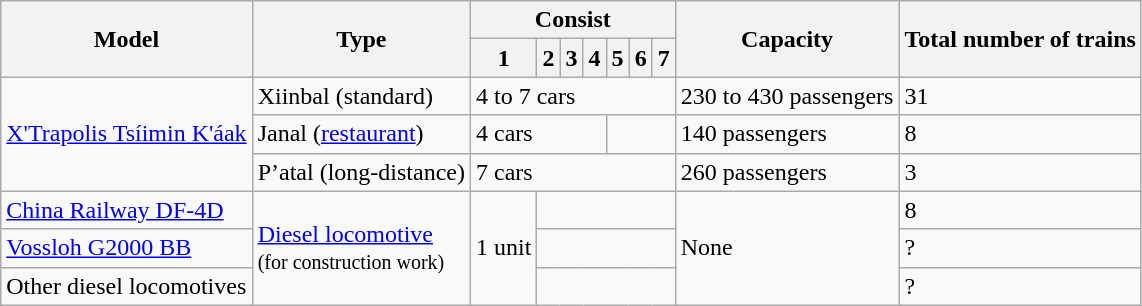<table class="wikitable">
<tr>
<th rowspan="2">Model</th>
<th rowspan="2">Type</th>
<th colspan="7">Consist</th>
<th rowspan="2">Capacity</th>
<th rowspan="2">Total number of trains</th>
</tr>
<tr>
<th>1</th>
<th>2</th>
<th>3</th>
<th>4</th>
<th>5</th>
<th>6</th>
<th>7</th>
</tr>
<tr>
<td rowspan="3"><a href='#'>X'Trapolis Tsíimin K'áak</a></td>
<td>Xiinbal (standard)</td>
<td colspan="7">4 to 7 cars</td>
<td>230 to 430 passengers</td>
<td>31</td>
</tr>
<tr>
<td>Janal (<a href='#'>restaurant</a>)</td>
<td colspan="4">4 cars</td>
<td colspan="3"></td>
<td>140 passengers</td>
<td>8</td>
</tr>
<tr>
<td>P’atal (long-distance)</td>
<td colspan="7">7 cars</td>
<td>260 passengers</td>
<td>3</td>
</tr>
<tr>
<td><a href='#'>China Railway DF-4D</a></td>
<td rowspan="3"><a href='#'>Diesel locomotive</a> <br><small>(for construction work)</small></td>
<td rowspan="3">1 unit</td>
<td colspan="6"></td>
<td rowspan="3">None</td>
<td>8</td>
</tr>
<tr>
<td><a href='#'>Vossloh G2000 BB</a></td>
<td colspan="6"></td>
<td>?</td>
</tr>
<tr>
<td>Other diesel locomotives</td>
<td colspan="6"></td>
<td>?</td>
</tr>
</table>
